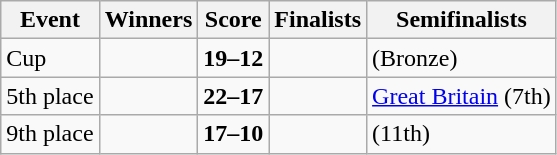<table class="wikitable">
<tr>
<th>Event</th>
<th>Winners</th>
<th>Score</th>
<th>Finalists</th>
<th>Semifinalists</th>
</tr>
<tr>
<td>Cup</td>
<td><strong></strong></td>
<td><strong>19–12</strong></td>
<td></td>
<td> (Bronze)<br></td>
</tr>
<tr>
<td>5th place</td>
<td><strong></strong></td>
<td><strong>22–17</strong></td>
<td></td>
<td> <a href='#'>Great Britain</a> (7th)<br></td>
</tr>
<tr>
<td>9th place</td>
<td><strong></strong></td>
<td><strong>17–10</strong></td>
<td></td>
<td> (11th)<br></td>
</tr>
</table>
